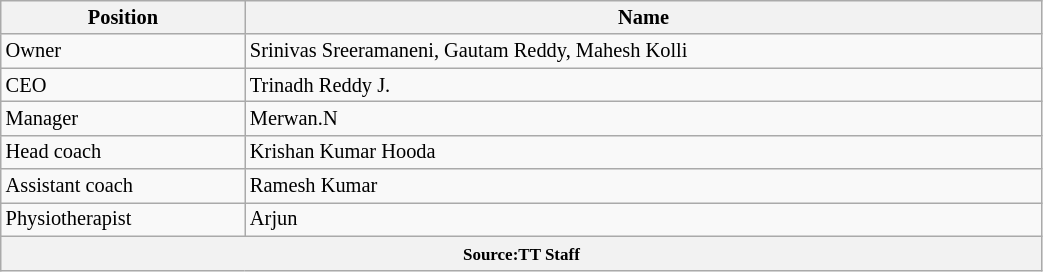<table class="wikitable"  style="font-size:85%; width:55%;">
<tr>
<th style="background:; color:; text-align:center;">Position</th>
<th style="background:; color:; text-align:center;">Name</th>
</tr>
<tr>
<td>Owner</td>
<td> Srinivas Sreeramaneni, Gautam Reddy, Mahesh Kolli</td>
</tr>
<tr>
<td>CEO</td>
<td> Trinadh Reddy J.</td>
</tr>
<tr>
<td>Manager</td>
<td> Merwan.N</td>
</tr>
<tr>
<td>Head coach</td>
<td> Krishan Kumar Hooda</td>
</tr>
<tr>
<td>Assistant coach</td>
<td> Ramesh Kumar</td>
</tr>
<tr>
<td>Physiotherapist</td>
<td> Arjun</td>
</tr>
<tr>
<th colspan="11" style="text-align: center;"><small>Source:TT Staff</small></th>
</tr>
</table>
